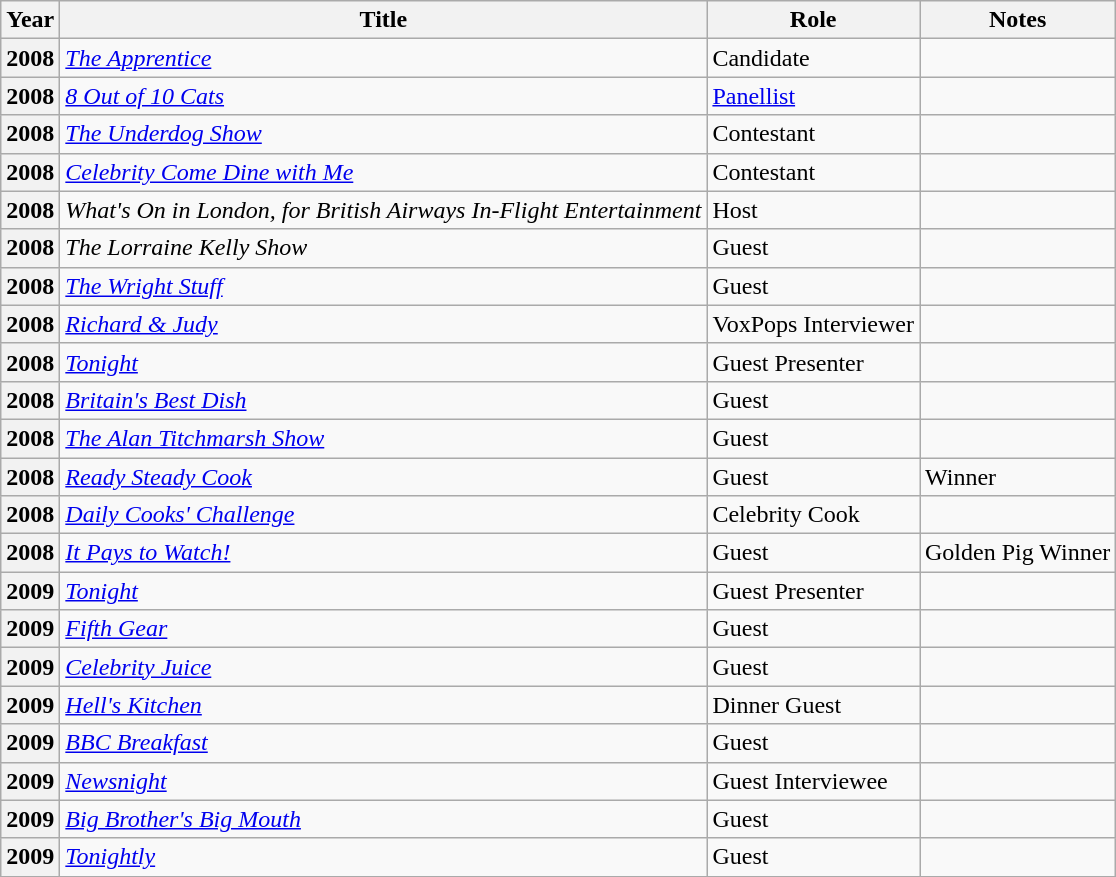<table class="wikitable sortable">
<tr>
<th>Year</th>
<th>Title</th>
<th>Role</th>
<th class="unsortable">Notes</th>
</tr>
<tr>
<th>2008</th>
<td><em><a href='#'>The Apprentice</a></em></td>
<td>Candidate</td>
<td></td>
</tr>
<tr>
<th>2008</th>
<td><em><a href='#'>8 Out of 10 Cats</a></em></td>
<td><a href='#'>Panellist</a></td>
<td></td>
</tr>
<tr>
<th>2008</th>
<td><em><a href='#'>The Underdog Show</a></em></td>
<td>Contestant</td>
<td></td>
</tr>
<tr>
<th>2008</th>
<td><em><a href='#'>Celebrity Come Dine with Me</a></em></td>
<td>Contestant</td>
<td></td>
</tr>
<tr>
<th>2008</th>
<td><em>What's On in London, for British Airways In-Flight Entertainment</em></td>
<td>Host</td>
<td></td>
</tr>
<tr>
<th>2008</th>
<td><em>The Lorraine Kelly Show</em></td>
<td>Guest</td>
<td></td>
</tr>
<tr>
<th>2008</th>
<td><em><a href='#'>The Wright Stuff</a></em></td>
<td>Guest</td>
<td></td>
</tr>
<tr>
<th>2008</th>
<td><em><a href='#'>Richard & Judy</a></em></td>
<td>VoxPops Interviewer</td>
<td></td>
</tr>
<tr>
<th>2008</th>
<td><em><a href='#'>Tonight</a></em></td>
<td>Guest Presenter</td>
<td></td>
</tr>
<tr>
<th>2008</th>
<td><em><a href='#'>Britain's Best Dish</a></em></td>
<td>Guest</td>
<td></td>
</tr>
<tr>
<th>2008</th>
<td><em><a href='#'>The Alan Titchmarsh Show</a></em></td>
<td>Guest</td>
<td></td>
</tr>
<tr>
<th>2008</th>
<td><em><a href='#'>Ready Steady Cook</a></em></td>
<td>Guest</td>
<td>Winner</td>
</tr>
<tr>
<th>2008</th>
<td><em><a href='#'>Daily Cooks' Challenge</a></em></td>
<td>Celebrity Cook</td>
<td></td>
</tr>
<tr>
<th>2008</th>
<td><em><a href='#'>It Pays to Watch!</a></em></td>
<td>Guest</td>
<td>Golden Pig Winner</td>
</tr>
<tr>
<th>2009</th>
<td><em><a href='#'>Tonight</a></em></td>
<td>Guest Presenter</td>
<td></td>
</tr>
<tr>
<th>2009</th>
<td><em><a href='#'>Fifth Gear</a></em></td>
<td>Guest</td>
<td></td>
</tr>
<tr>
<th>2009</th>
<td><em><a href='#'>Celebrity Juice</a></em></td>
<td>Guest</td>
<td></td>
</tr>
<tr>
<th>2009</th>
<td><em><a href='#'>Hell's Kitchen</a></em></td>
<td>Dinner Guest</td>
<td></td>
</tr>
<tr>
<th>2009</th>
<td><em><a href='#'>BBC Breakfast</a></em></td>
<td>Guest</td>
<td></td>
</tr>
<tr>
<th>2009</th>
<td><em><a href='#'>Newsnight</a></em></td>
<td>Guest Interviewee</td>
<td></td>
</tr>
<tr>
<th>2009</th>
<td><em><a href='#'>Big Brother's Big Mouth</a></em></td>
<td>Guest</td>
<td></td>
</tr>
<tr>
<th>2009</th>
<td><em><a href='#'>Tonightly</a></em></td>
<td>Guest</td>
<td></td>
</tr>
<tr>
</tr>
</table>
